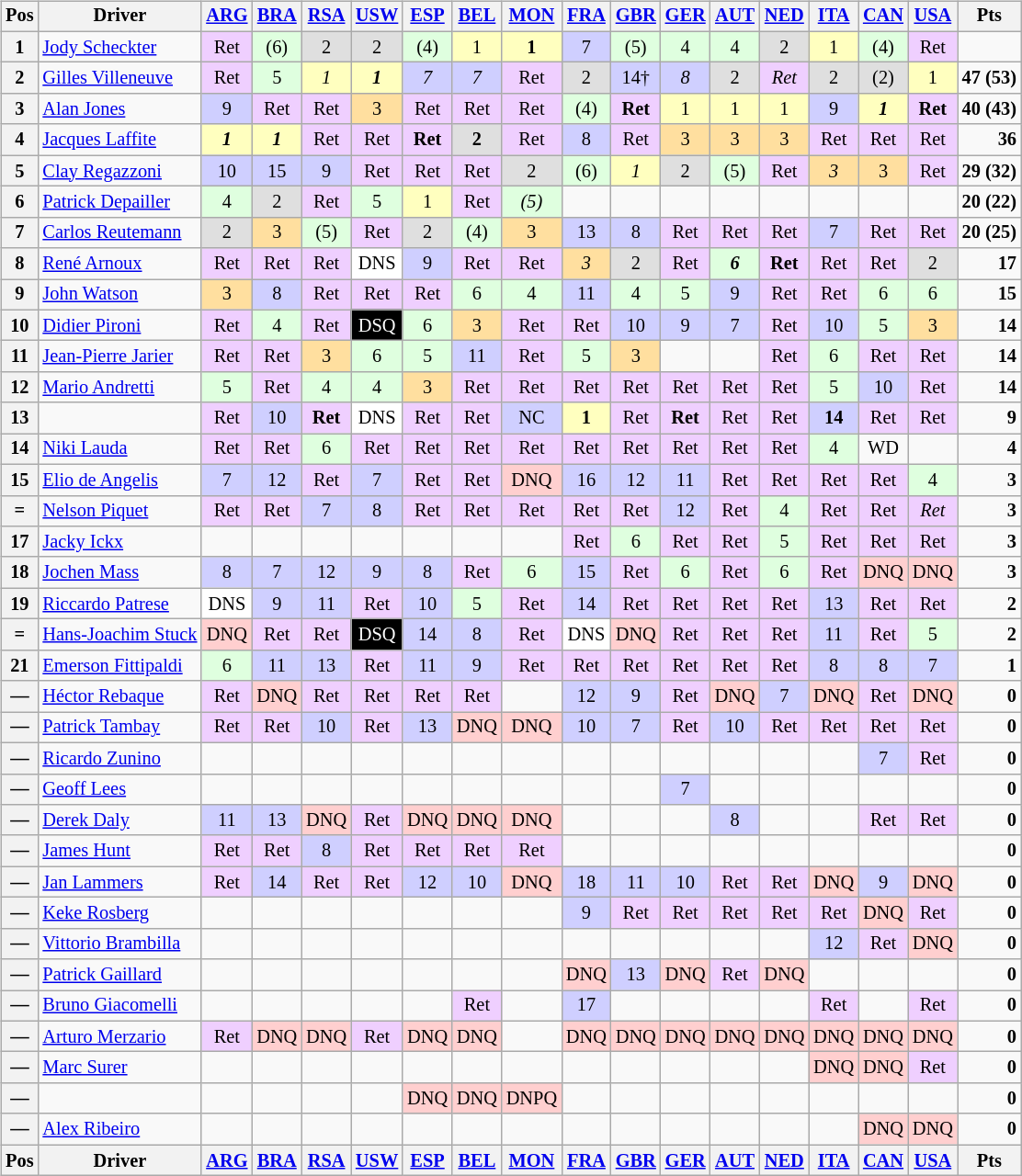<table>
<tr valign="top">
<td><br><table class="wikitable" style="font-size: 85%; text-align:center;">
<tr valign="top">
<th valign="middle">Pos</th>
<th valign="middle">Driver</th>
<th><a href='#'>ARG</a><br> </th>
<th><a href='#'>BRA</a><br> </th>
<th><a href='#'>RSA</a><br> </th>
<th><a href='#'>USW</a><br> </th>
<th><a href='#'>ESP</a><br> </th>
<th><a href='#'>BEL</a><br> </th>
<th><a href='#'>MON</a><br> </th>
<th><a href='#'>FRA</a><br> </th>
<th><a href='#'>GBR</a><br> </th>
<th><a href='#'>GER</a><br> </th>
<th><a href='#'>AUT</a><br> </th>
<th><a href='#'>NED</a><br> </th>
<th><a href='#'>ITA</a><br> </th>
<th><a href='#'>CAN</a><br> </th>
<th><a href='#'>USA</a><br> </th>
<th valign="middle">Pts</th>
</tr>
<tr>
<th>1</th>
<td align="left"> <a href='#'>Jody Scheckter</a></td>
<td style="background:#efcfff;">Ret</td>
<td style="background:#dfffdf;">(6)</td>
<td style="background:#dfdfdf;">2</td>
<td style="background:#dfdfdf;">2</td>
<td style="background:#dfffdf;">(4)</td>
<td style="background:#ffffbf;">1</td>
<td style="background:#ffffbf;"><strong>1</strong></td>
<td style="background:#cfcfff;">7</td>
<td style="background:#dfffdf;">(5)</td>
<td style="background:#dfffdf;">4</td>
<td style="background:#dfffdf;">4</td>
<td style="background:#dfdfdf;">2</td>
<td style="background:#ffffbf;">1</td>
<td style="background:#dfffdf;">(4)</td>
<td style="background:#efcfff;">Ret</td>
<td align="right"></td>
</tr>
<tr>
<th>2</th>
<td align="left"> <a href='#'>Gilles Villeneuve</a></td>
<td style="background:#efcfff;">Ret</td>
<td style="background:#dfffdf;">5</td>
<td style="background:#ffffbf;"><em>1</em></td>
<td style="background:#ffffbf;"><strong><em>1</em></strong></td>
<td style="background:#cfcfff;"><em>7</em></td>
<td style="background:#cfcfff;"><em>7</em></td>
<td style="background:#efcfff;">Ret</td>
<td style="background:#dfdfdf;">2</td>
<td style="background:#cfcfff;">14†</td>
<td style="background:#cfcfff;"><em>8</em></td>
<td style="background:#dfdfdf;">2</td>
<td style="background:#efcfff;"><em>Ret</em></td>
<td style="background:#dfdfdf;">2</td>
<td style="background:#dfdfdf;">(2)</td>
<td style="background:#ffffbf;">1</td>
<td align="right"><strong>47 (53)</strong></td>
</tr>
<tr>
<th>3</th>
<td align="left"> <a href='#'>Alan Jones</a></td>
<td style="background:#cfcfff;">9</td>
<td style="background:#efcfff;">Ret</td>
<td style="background:#efcfff;">Ret</td>
<td style="background:#ffdf9f;">3</td>
<td style="background:#efcfff;">Ret</td>
<td style="background:#efcfff;">Ret</td>
<td style="background:#efcfff;">Ret</td>
<td style="background:#dfffdf;">(4)</td>
<td style="background:#efcfff;"><strong>Ret</strong></td>
<td style="background:#ffffbf;">1</td>
<td style="background:#ffffbf;">1</td>
<td style="background:#ffffbf;">1</td>
<td style="background:#cfcfff;">9</td>
<td style="background:#ffffbf;"><strong><em>1</em></strong></td>
<td style="background:#efcfff;"><strong>Ret</strong></td>
<td align="right"><strong>40 (43)</strong></td>
</tr>
<tr>
<th>4</th>
<td align="left"> <a href='#'>Jacques Laffite</a></td>
<td style="background:#ffffbf;"><strong><em>1</em></strong></td>
<td style="background:#ffffbf;"><strong><em>1</em></strong></td>
<td style="background:#efcfff;">Ret</td>
<td style="background:#efcfff;">Ret</td>
<td style="background:#efcfff;"><strong>Ret</strong></td>
<td style="background:#dfdfdf;"><strong>2</strong></td>
<td style="background:#efcfff;">Ret</td>
<td style="background:#cfcfff;">8</td>
<td style="background:#efcfff;">Ret</td>
<td style="background:#ffdf9f;">3</td>
<td style="background:#ffdf9f;">3</td>
<td style="background:#ffdf9f;">3</td>
<td style="background:#efcfff;">Ret</td>
<td style="background:#efcfff;">Ret</td>
<td style="background:#efcfff;">Ret</td>
<td align="right"><strong>36</strong></td>
</tr>
<tr>
<th>5</th>
<td align="left"> <a href='#'>Clay Regazzoni</a></td>
<td style="background:#cfcfff;">10</td>
<td style="background:#cfcfff;">15</td>
<td style="background:#cfcfff;">9</td>
<td style="background:#efcfff;">Ret</td>
<td style="background:#efcfff;">Ret</td>
<td style="background:#efcfff;">Ret</td>
<td style="background:#dfdfdf;">2</td>
<td style="background:#dfffdf;">(6)</td>
<td style="background:#ffffbf;"><em>1</em></td>
<td style="background:#dfdfdf;">2</td>
<td style="background:#dfffdf;">(5)</td>
<td style="background:#efcfff;">Ret</td>
<td style="background:#ffdf9f;"><em>3</em></td>
<td style="background:#ffdf9f;">3</td>
<td style="background:#efcfff;">Ret</td>
<td align="right"><strong>29 (32)</strong></td>
</tr>
<tr>
<th>6</th>
<td align="left"> <a href='#'>Patrick Depailler</a></td>
<td style="background:#dfffdf;">4</td>
<td style="background:#dfdfdf;">2</td>
<td style="background:#efcfff;">Ret</td>
<td style="background:#dfffdf;">5</td>
<td style="background:#ffffbf;">1</td>
<td style="background:#efcfff;">Ret</td>
<td style="background:#dfffdf;"><em>(5)</em></td>
<td></td>
<td></td>
<td></td>
<td></td>
<td></td>
<td></td>
<td></td>
<td></td>
<td align="right"><strong>20 (22)</strong></td>
</tr>
<tr>
<th>7</th>
<td align="left"> <a href='#'>Carlos Reutemann</a></td>
<td style="background:#dfdfdf;">2</td>
<td style="background:#ffdf9f;">3</td>
<td style="background:#dfffdf;">(5)</td>
<td style="background:#efcfff;">Ret</td>
<td style="background:#dfdfdf;">2</td>
<td style="background:#dfffdf;">(4)</td>
<td style="background:#ffdf9f;">3</td>
<td style="background:#cfcfff;">13</td>
<td style="background:#cfcfff;">8</td>
<td style="background:#efcfff;">Ret</td>
<td style="background:#efcfff;">Ret</td>
<td style="background:#efcfff;">Ret</td>
<td style="background:#cfcfff;">7</td>
<td style="background:#efcfff;">Ret</td>
<td style="background:#efcfff;">Ret</td>
<td align="right"><strong>20 (25)</strong></td>
</tr>
<tr>
<th>8</th>
<td align="left"> <a href='#'>René Arnoux</a></td>
<td style="background:#efcfff;">Ret</td>
<td style="background:#efcfff;">Ret</td>
<td style="background:#efcfff;">Ret</td>
<td style="background:#ffffff;">DNS</td>
<td style="background:#cfcfff;">9</td>
<td style="background:#efcfff;">Ret</td>
<td style="background:#efcfff;">Ret</td>
<td style="background:#ffdf9f;"><em>3</em></td>
<td style="background:#dfdfdf;">2</td>
<td style="background:#efcfff;">Ret</td>
<td style="background:#dfffdf;"><strong><em>6</em></strong></td>
<td style="background:#efcfff;"><strong>Ret</strong></td>
<td style="background:#efcfff;">Ret</td>
<td style="background:#efcfff;">Ret</td>
<td style="background:#dfdfdf;">2</td>
<td align="right"><strong>17</strong></td>
</tr>
<tr>
<th>9</th>
<td align="left"> <a href='#'>John Watson</a></td>
<td style="background:#ffdf9f;">3</td>
<td style="background:#cfcfff;">8</td>
<td style="background:#efcfff;">Ret</td>
<td style="background:#efcfff;">Ret</td>
<td style="background:#efcfff;">Ret</td>
<td style="background:#dfffdf;">6</td>
<td style="background:#dfffdf;">4</td>
<td style="background:#cfcfff;">11</td>
<td style="background:#dfffdf;">4</td>
<td style="background:#dfffdf;">5</td>
<td style="background:#cfcfff;">9</td>
<td style="background:#efcfff;">Ret</td>
<td style="background:#efcfff;">Ret</td>
<td style="background:#dfffdf;">6</td>
<td style="background:#dfffdf;">6</td>
<td align="right"><strong>15</strong></td>
</tr>
<tr>
<th>10</th>
<td align="left"> <a href='#'>Didier Pironi</a></td>
<td style="background:#efcfff;">Ret</td>
<td style="background:#dfffdf;">4</td>
<td style="background:#efcfff;">Ret</td>
<td style="background:#000000; color:white">DSQ</td>
<td style="background:#dfffdf;">6</td>
<td style="background:#ffdf9f;">3</td>
<td style="background:#efcfff;">Ret</td>
<td style="background:#efcfff;">Ret</td>
<td style="background:#cfcfff;">10</td>
<td style="background:#cfcfff;">9</td>
<td style="background:#cfcfff;">7</td>
<td style="background:#efcfff;">Ret</td>
<td style="background:#cfcfff;">10</td>
<td style="background:#dfffdf;">5</td>
<td style="background:#ffdf9f;">3</td>
<td align="right"><strong>14</strong></td>
</tr>
<tr>
<th>11</th>
<td align="left"> <a href='#'>Jean-Pierre Jarier</a></td>
<td style="background:#efcfff;">Ret</td>
<td style="background:#efcfff;">Ret</td>
<td style="background:#ffdf9f;">3</td>
<td style="background:#dfffdf;">6</td>
<td style="background:#dfffdf;">5</td>
<td style="background:#cfcfff;">11</td>
<td style="background:#efcfff;">Ret</td>
<td style="background:#dfffdf;">5</td>
<td style="background:#ffdf9f;">3</td>
<td></td>
<td></td>
<td style="background:#efcfff;">Ret</td>
<td style="background:#dfffdf;">6</td>
<td style="background:#efcfff;">Ret</td>
<td style="background:#efcfff;">Ret</td>
<td align="right"><strong>14</strong></td>
</tr>
<tr>
<th>12</th>
<td align="left"> <a href='#'>Mario Andretti</a></td>
<td style="background:#dfffdf;">5</td>
<td style="background:#efcfff;">Ret</td>
<td style="background:#dfffdf;">4</td>
<td style="background:#dfffdf;">4</td>
<td style="background:#ffdf9f;">3</td>
<td style="background:#efcfff;">Ret</td>
<td style="background:#efcfff;">Ret</td>
<td style="background:#efcfff;">Ret</td>
<td style="background:#efcfff;">Ret</td>
<td style="background:#efcfff;">Ret</td>
<td style="background:#efcfff;">Ret</td>
<td style="background:#efcfff;">Ret</td>
<td style="background:#dfffdf;">5</td>
<td style="background:#cfcfff;">10</td>
<td style="background:#efcfff;">Ret</td>
<td align="right"><strong>14</strong></td>
</tr>
<tr>
<th>13</th>
<td align="left"></td>
<td style="background:#efcfff;">Ret</td>
<td style="background:#cfcfff;">10</td>
<td style="background:#efcfff;"><strong>Ret</strong></td>
<td style="background:#ffffff;">DNS</td>
<td style="background:#efcfff;">Ret</td>
<td style="background:#efcfff;">Ret</td>
<td style="background:#cfcfff;">NC</td>
<td style="background:#ffffbf;"><strong>1</strong></td>
<td style="background:#efcfff;">Ret</td>
<td style="background:#efcfff;"><strong>Ret</strong></td>
<td style="background:#efcfff;">Ret</td>
<td style="background:#efcfff;">Ret</td>
<td style="background:#cfcfff;"><strong>14</strong></td>
<td style="background:#efcfff;">Ret</td>
<td style="background:#efcfff;">Ret</td>
<td align="right"><strong>9</strong></td>
</tr>
<tr>
<th>14</th>
<td align="left"> <a href='#'>Niki Lauda</a></td>
<td style="background:#efcfff;">Ret</td>
<td style="background:#efcfff;">Ret</td>
<td style="background:#dfffdf;">6</td>
<td style="background:#efcfff;">Ret</td>
<td style="background:#efcfff;">Ret</td>
<td style="background:#efcfff;">Ret</td>
<td style="background:#efcfff;">Ret</td>
<td style="background:#efcfff;">Ret</td>
<td style="background:#efcfff;">Ret</td>
<td style="background:#efcfff;">Ret</td>
<td style="background:#efcfff;">Ret</td>
<td style="background:#efcfff;">Ret</td>
<td style="background:#dfffdf;">4</td>
<td>WD</td>
<td></td>
<td align="right"><strong>4</strong></td>
</tr>
<tr>
<th>15</th>
<td align="left"> <a href='#'>Elio de Angelis</a></td>
<td style="background:#cfcfff;">7</td>
<td style="background:#cfcfff;">12</td>
<td style="background:#efcfff;">Ret</td>
<td style="background:#cfcfff;">7</td>
<td style="background:#efcfff;">Ret</td>
<td style="background:#efcfff;">Ret</td>
<td style="background:#ffcfcf;">DNQ</td>
<td style="background:#cfcfff;">16</td>
<td style="background:#cfcfff;">12</td>
<td style="background:#cfcfff;">11</td>
<td style="background:#efcfff;">Ret</td>
<td style="background:#efcfff;">Ret</td>
<td style="background:#efcfff;">Ret</td>
<td style="background:#efcfff;">Ret</td>
<td style="background:#dfffdf;">4</td>
<td align="right"><strong>3</strong></td>
</tr>
<tr>
<th>=</th>
<td align="left"> <a href='#'>Nelson Piquet</a></td>
<td style="background:#efcfff;">Ret</td>
<td style="background:#efcfff;">Ret</td>
<td style="background:#cfcfff;">7</td>
<td style="background:#cfcfff;">8</td>
<td style="background:#efcfff;">Ret</td>
<td style="background:#efcfff;">Ret</td>
<td style="background:#efcfff;">Ret</td>
<td style="background:#efcfff;">Ret</td>
<td style="background:#efcfff;">Ret</td>
<td style="background:#cfcfff;">12</td>
<td style="background:#efcfff;">Ret</td>
<td style="background:#dfffdf;">4</td>
<td style="background:#efcfff;">Ret</td>
<td style="background:#efcfff;">Ret</td>
<td style="background:#efcfff;"><em>Ret</em></td>
<td align="right"><strong>3</strong></td>
</tr>
<tr>
<th>17</th>
<td align="left"> <a href='#'>Jacky Ickx</a></td>
<td></td>
<td></td>
<td></td>
<td></td>
<td></td>
<td></td>
<td></td>
<td style="background:#efcfff;">Ret</td>
<td style="background:#dfffdf;">6</td>
<td style="background:#efcfff;">Ret</td>
<td style="background:#efcfff;">Ret</td>
<td style="background:#dfffdf;">5</td>
<td style="background:#efcfff;">Ret</td>
<td style="background:#efcfff;">Ret</td>
<td style="background:#efcfff;">Ret</td>
<td align="right"><strong>3</strong></td>
</tr>
<tr>
<th>18</th>
<td align="left"> <a href='#'>Jochen Mass</a></td>
<td style="background:#cfcfff;">8</td>
<td style="background:#cfcfff;">7</td>
<td style="background:#cfcfff;">12</td>
<td style="background:#cfcfff;">9</td>
<td style="background:#cfcfff;">8</td>
<td style="background:#efcfff;">Ret</td>
<td style="background:#dfffdf;">6</td>
<td style="background:#cfcfff;">15</td>
<td style="background:#efcfff;">Ret</td>
<td style="background:#dfffdf;">6</td>
<td style="background:#efcfff;">Ret</td>
<td style="background:#dfffdf;">6</td>
<td style="background:#efcfff;">Ret</td>
<td style="background:#ffcfcf;">DNQ</td>
<td style="background:#ffcfcf;">DNQ</td>
<td align="right"><strong>3</strong></td>
</tr>
<tr>
<th>19</th>
<td align="left"> <a href='#'>Riccardo Patrese</a></td>
<td style="background:#ffffff;">DNS</td>
<td style="background:#cfcfff;">9</td>
<td style="background:#cfcfff;">11</td>
<td style="background:#efcfff;">Ret</td>
<td style="background:#cfcfff;">10</td>
<td style="background:#dfffdf;">5</td>
<td style="background:#efcfff;">Ret</td>
<td style="background:#cfcfff;">14</td>
<td style="background:#efcfff;">Ret</td>
<td style="background:#efcfff;">Ret</td>
<td style="background:#efcfff;">Ret</td>
<td style="background:#efcfff;">Ret</td>
<td style="background:#cfcfff;">13</td>
<td style="background:#efcfff;">Ret</td>
<td style="background:#efcfff;">Ret</td>
<td align="right"><strong>2</strong></td>
</tr>
<tr>
<th>=</th>
<td align="left"> <a href='#'>Hans-Joachim Stuck</a></td>
<td style="background:#ffcfcf;">DNQ</td>
<td style="background:#efcfff;">Ret</td>
<td style="background:#efcfff;">Ret</td>
<td style="background:#000000; color:white">DSQ</td>
<td style="background:#cfcfff;">14</td>
<td style="background:#cfcfff;">8</td>
<td style="background:#efcfff;">Ret</td>
<td style="background:#ffffff;">DNS</td>
<td style="background:#ffcfcf;">DNQ</td>
<td style="background:#efcfff;">Ret</td>
<td style="background:#efcfff;">Ret</td>
<td style="background:#efcfff;">Ret</td>
<td style="background:#cfcfff;">11</td>
<td style="background:#efcfff;">Ret</td>
<td style="background:#dfffdf;">5</td>
<td align="right"><strong>2</strong></td>
</tr>
<tr>
<th>21</th>
<td align="left"> <a href='#'>Emerson Fittipaldi</a></td>
<td style="background:#dfffdf;">6</td>
<td style="background:#cfcfff;">11</td>
<td style="background:#cfcfff;">13</td>
<td style="background:#efcfff;">Ret</td>
<td style="background:#cfcfff;">11</td>
<td style="background:#cfcfff;">9</td>
<td style="background:#efcfff;">Ret</td>
<td style="background:#efcfff;">Ret</td>
<td style="background:#efcfff;">Ret</td>
<td style="background:#efcfff;">Ret</td>
<td style="background:#efcfff;">Ret</td>
<td style="background:#efcfff;">Ret</td>
<td style="background:#cfcfff;">8</td>
<td style="background:#cfcfff;">8</td>
<td style="background:#cfcfff;">7</td>
<td align="right"><strong>1</strong></td>
</tr>
<tr>
<th>—</th>
<td align="left"> <a href='#'>Héctor Rebaque</a></td>
<td style="background:#efcfff;">Ret</td>
<td style="background:#ffcfcf;">DNQ</td>
<td style="background:#efcfff;">Ret</td>
<td style="background:#efcfff;">Ret</td>
<td style="background:#efcfff;">Ret</td>
<td style="background:#efcfff;">Ret</td>
<td></td>
<td style="background:#cfcfff;">12</td>
<td style="background:#cfcfff;">9</td>
<td style="background:#efcfff;">Ret</td>
<td style="background:#ffcfcf;">DNQ</td>
<td style="background:#cfcfff;">7</td>
<td style="background:#ffcfcf;">DNQ</td>
<td style="background:#efcfff;">Ret</td>
<td style="background:#ffcfcf;">DNQ</td>
<td align="right"><strong>0</strong></td>
</tr>
<tr>
<th>—</th>
<td align="left"> <a href='#'>Patrick Tambay</a></td>
<td style="background:#efcfff;">Ret</td>
<td style="background:#efcfff;">Ret</td>
<td style="background:#cfcfff;">10</td>
<td style="background:#efcfff;">Ret</td>
<td style="background:#cfcfff;">13</td>
<td style="background:#ffcfcf;">DNQ</td>
<td style="background:#ffcfcf;">DNQ</td>
<td style="background:#cfcfff;">10</td>
<td style="background:#cfcfff;">7</td>
<td style="background:#efcfff;">Ret</td>
<td style="background:#cfcfff;">10</td>
<td style="background:#efcfff;">Ret</td>
<td style="background:#efcfff;">Ret</td>
<td style="background:#efcfff;">Ret</td>
<td style="background:#efcfff;">Ret</td>
<td align="right"><strong>0</strong></td>
</tr>
<tr>
<th>—</th>
<td align="left"> <a href='#'>Ricardo Zunino</a></td>
<td></td>
<td></td>
<td></td>
<td></td>
<td></td>
<td></td>
<td></td>
<td></td>
<td></td>
<td></td>
<td></td>
<td></td>
<td></td>
<td style="background:#cfcfff;">7</td>
<td style="background:#efcfff;">Ret</td>
<td align="right"><strong>0</strong></td>
</tr>
<tr>
<th>—</th>
<td align="left"> <a href='#'>Geoff Lees</a></td>
<td></td>
<td></td>
<td></td>
<td></td>
<td></td>
<td></td>
<td></td>
<td></td>
<td></td>
<td style="background:#cfcfff;">7</td>
<td></td>
<td></td>
<td></td>
<td></td>
<td></td>
<td align="right"><strong>0</strong></td>
</tr>
<tr>
<th>—</th>
<td align="left"> <a href='#'>Derek Daly</a></td>
<td style="background:#cfcfff;">11</td>
<td style="background:#cfcfff;">13</td>
<td style="background:#ffcfcf;">DNQ</td>
<td style="background:#efcfff;">Ret</td>
<td style="background:#ffcfcf;">DNQ</td>
<td style="background:#ffcfcf;">DNQ</td>
<td style="background:#ffcfcf;">DNQ</td>
<td></td>
<td></td>
<td></td>
<td style="background:#cfcfff;">8</td>
<td></td>
<td></td>
<td style="background:#efcfff;">Ret</td>
<td style="background:#efcfff;">Ret</td>
<td align="right"><strong>0</strong></td>
</tr>
<tr>
<th>—</th>
<td align="left"> <a href='#'>James Hunt</a></td>
<td style="background:#efcfff;">Ret</td>
<td style="background:#efcfff;">Ret</td>
<td style="background:#cfcfff;">8</td>
<td style="background:#efcfff;">Ret</td>
<td style="background:#efcfff;">Ret</td>
<td style="background:#efcfff;">Ret</td>
<td style="background:#efcfff;">Ret</td>
<td></td>
<td></td>
<td></td>
<td></td>
<td></td>
<td></td>
<td></td>
<td></td>
<td align="right"><strong>0</strong></td>
</tr>
<tr>
<th>—</th>
<td align="left"> <a href='#'>Jan Lammers</a></td>
<td style="background:#efcfff;">Ret</td>
<td style="background:#cfcfff;">14</td>
<td style="background:#efcfff;">Ret</td>
<td style="background:#efcfff;">Ret</td>
<td style="background:#cfcfff;">12</td>
<td style="background:#cfcfff;">10</td>
<td style="background:#ffcfcf;">DNQ</td>
<td style="background:#cfcfff;">18</td>
<td style="background:#cfcfff;">11</td>
<td style="background:#cfcfff;">10</td>
<td style="background:#efcfff;">Ret</td>
<td style="background:#efcfff;">Ret</td>
<td style="background:#ffcfcf;">DNQ</td>
<td style="background:#cfcfff;">9</td>
<td style="background:#ffcfcf;">DNQ</td>
<td align="right"><strong>0</strong></td>
</tr>
<tr>
<th>—</th>
<td align="left"> <a href='#'>Keke Rosberg</a></td>
<td></td>
<td></td>
<td></td>
<td></td>
<td></td>
<td></td>
<td></td>
<td style="background:#cfcfff;">9</td>
<td style="background:#efcfff;">Ret</td>
<td style="background:#efcfff;">Ret</td>
<td style="background:#efcfff;">Ret</td>
<td style="background:#efcfff;">Ret</td>
<td style="background:#efcfff;">Ret</td>
<td style="background:#ffcfcf;">DNQ</td>
<td style="background:#efcfff;">Ret</td>
<td align="right"><strong>0</strong></td>
</tr>
<tr>
<th>—</th>
<td align="left"> <a href='#'>Vittorio Brambilla</a></td>
<td></td>
<td></td>
<td></td>
<td></td>
<td></td>
<td></td>
<td></td>
<td></td>
<td></td>
<td></td>
<td></td>
<td></td>
<td style="background:#cfcfff;">12</td>
<td style="background:#efcfff;">Ret</td>
<td style="background:#ffcfcf;">DNQ</td>
<td align="right"><strong>0</strong></td>
</tr>
<tr>
<th>—</th>
<td align="left"> <a href='#'>Patrick Gaillard</a></td>
<td></td>
<td></td>
<td></td>
<td></td>
<td></td>
<td></td>
<td></td>
<td style="background:#ffcfcf;">DNQ</td>
<td style="background:#cfcfff;">13</td>
<td style="background:#ffcfcf;">DNQ</td>
<td style="background:#efcfff;">Ret</td>
<td style="background:#ffcfcf;">DNQ</td>
<td></td>
<td></td>
<td></td>
<td align="right"><strong>0</strong></td>
</tr>
<tr>
<th>—</th>
<td align="left"> <a href='#'>Bruno Giacomelli</a></td>
<td></td>
<td></td>
<td></td>
<td></td>
<td></td>
<td style="background:#efcfff;">Ret</td>
<td></td>
<td style="background:#cfcfff;">17</td>
<td></td>
<td></td>
<td></td>
<td></td>
<td style="background:#efcfff;">Ret</td>
<td></td>
<td style="background:#efcfff;">Ret</td>
<td align="right"><strong>0</strong></td>
</tr>
<tr>
<th>—</th>
<td align="left"> <a href='#'>Arturo Merzario</a></td>
<td style="background:#efcfff;">Ret</td>
<td style="background:#ffcfcf;">DNQ</td>
<td style="background:#ffcfcf;">DNQ</td>
<td style="background:#efcfff;">Ret</td>
<td style="background:#ffcfcf;">DNQ</td>
<td style="background:#ffcfcf;">DNQ</td>
<td></td>
<td style="background:#ffcfcf;">DNQ</td>
<td style="background:#ffcfcf;">DNQ</td>
<td style="background:#ffcfcf;">DNQ</td>
<td style="background:#ffcfcf;">DNQ</td>
<td style="background:#ffcfcf;">DNQ</td>
<td style="background:#ffcfcf;">DNQ</td>
<td style="background:#ffcfcf;">DNQ</td>
<td style="background:#ffcfcf;">DNQ</td>
<td align="right"><strong>0</strong></td>
</tr>
<tr>
<th>—</th>
<td align="left"> <a href='#'>Marc Surer</a></td>
<td></td>
<td></td>
<td></td>
<td></td>
<td></td>
<td></td>
<td></td>
<td></td>
<td></td>
<td></td>
<td></td>
<td></td>
<td style="background:#ffcfcf;">DNQ</td>
<td style="background:#ffcfcf;">DNQ</td>
<td style="background:#efcfff;">Ret</td>
<td align="right"><strong>0</strong></td>
</tr>
<tr>
<th>—</th>
<td align="left"></td>
<td></td>
<td></td>
<td></td>
<td></td>
<td style="background:#ffcfcf;">DNQ</td>
<td style="background:#ffcfcf;">DNQ</td>
<td style="background:#ffcfcf;">DNPQ</td>
<td></td>
<td></td>
<td></td>
<td></td>
<td></td>
<td></td>
<td></td>
<td></td>
<td align="right"><strong>0</strong></td>
</tr>
<tr>
<th>—</th>
<td align="left"> <a href='#'>Alex Ribeiro</a></td>
<td></td>
<td></td>
<td></td>
<td></td>
<td></td>
<td></td>
<td></td>
<td></td>
<td></td>
<td></td>
<td></td>
<td></td>
<td></td>
<td style="background:#ffcfcf;">DNQ</td>
<td style="background:#ffcfcf;">DNQ</td>
<td align="right"><strong>0</strong></td>
</tr>
<tr valign="top">
<th valign="middle">Pos</th>
<th valign="middle">Driver</th>
<th><a href='#'>ARG</a><br> </th>
<th><a href='#'>BRA</a><br> </th>
<th><a href='#'>RSA</a><br> </th>
<th><a href='#'>USW</a><br> </th>
<th><a href='#'>ESP</a><br> </th>
<th><a href='#'>BEL</a><br> </th>
<th><a href='#'>MON</a><br> </th>
<th><a href='#'>FRA</a><br> </th>
<th><a href='#'>GBR</a><br> </th>
<th><a href='#'>GER</a><br> </th>
<th><a href='#'>AUT</a><br> </th>
<th><a href='#'>NED</a><br> </th>
<th><a href='#'>ITA</a><br> </th>
<th><a href='#'>CAN</a><br> </th>
<th><a href='#'>USA</a><br> </th>
<th valign="middle">Pts</th>
</tr>
</table>
</td>
<td valign="top"><br>
<br></td>
</tr>
</table>
